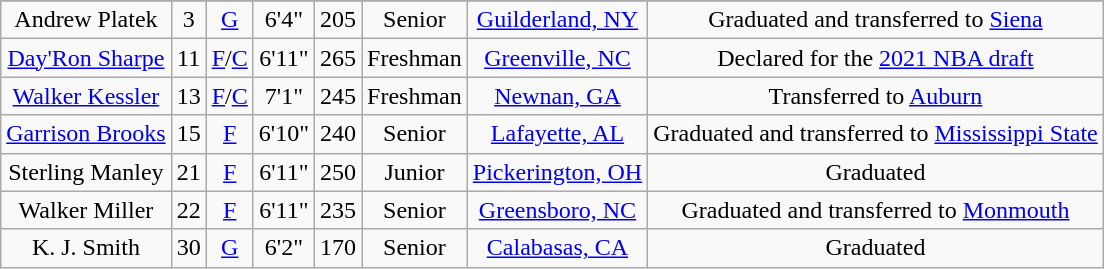<table class="wikitable sortable" style="text-align: center">
<tr align=center>
</tr>
<tr>
<td sortname>Andrew Platek</td>
<td>3</td>
<td><a href='#'>G</a></td>
<td>6'4"</td>
<td>205</td>
<td>Senior</td>
<td><a href='#'>Guilderland, NY</a></td>
<td>Graduated and transferred to <a href='#'>Siena</a></td>
</tr>
<tr>
<td sortname><a href='#'>Day'Ron Sharpe</a></td>
<td>11</td>
<td><a href='#'>F</a>/<a href='#'>C</a></td>
<td>6'11"</td>
<td>265</td>
<td>Freshman</td>
<td><a href='#'>Greenville, NC</a></td>
<td>Declared for the <a href='#'>2021 NBA draft</a></td>
</tr>
<tr>
<td sortname><a href='#'>Walker Kessler</a></td>
<td>13</td>
<td><a href='#'>F</a>/<a href='#'>C</a></td>
<td>7'1"</td>
<td>245</td>
<td>Freshman</td>
<td><a href='#'>Newnan, GA</a></td>
<td>Transferred to <a href='#'>Auburn</a></td>
</tr>
<tr>
<td sortname><a href='#'>Garrison Brooks</a></td>
<td>15</td>
<td><a href='#'>F</a></td>
<td>6'10"</td>
<td>240</td>
<td>Senior</td>
<td><a href='#'>Lafayette, AL</a></td>
<td>Graduated and transferred to <a href='#'>Mississippi State</a></td>
</tr>
<tr>
<td sortname>Sterling Manley</td>
<td>21</td>
<td><a href='#'>F</a></td>
<td>6'11"</td>
<td>250</td>
<td> Junior</td>
<td><a href='#'>Pickerington, OH</a></td>
<td>Graduated</td>
</tr>
<tr>
<td sortname>Walker Miller</td>
<td>22</td>
<td><a href='#'>F</a></td>
<td>6'11"</td>
<td>235</td>
<td>Senior</td>
<td><a href='#'>Greensboro, NC</a></td>
<td>Graduated and transferred to <a href='#'>Monmouth</a></td>
</tr>
<tr>
<td sortname>K. J. Smith</td>
<td>30</td>
<td><a href='#'>G</a></td>
<td>6'2"</td>
<td>170</td>
<td> Senior</td>
<td><a href='#'>Calabasas, CA</a></td>
<td>Graduated</td>
</tr>
</table>
